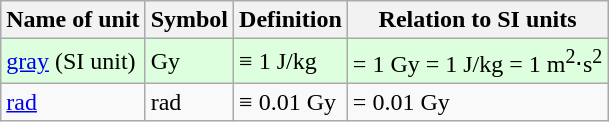<table class="wikitable">
<tr>
<th>Name of unit</th>
<th>Symbol</th>
<th>Definition</th>
<th>Relation to SI units</th>
</tr>
<tr style="background:#dfd;">
<td><a href='#'>gray</a> (SI unit)</td>
<td>Gy</td>
<td>≡ 1 J/kg</td>
<td>= 1 Gy = 1 J/kg = 1 m<sup>2</sup>⋅s<sup>2</sup></td>
</tr>
<tr>
<td><a href='#'>rad</a></td>
<td>rad</td>
<td>≡ 0.01 Gy</td>
<td>= 0.01 Gy</td>
</tr>
</table>
